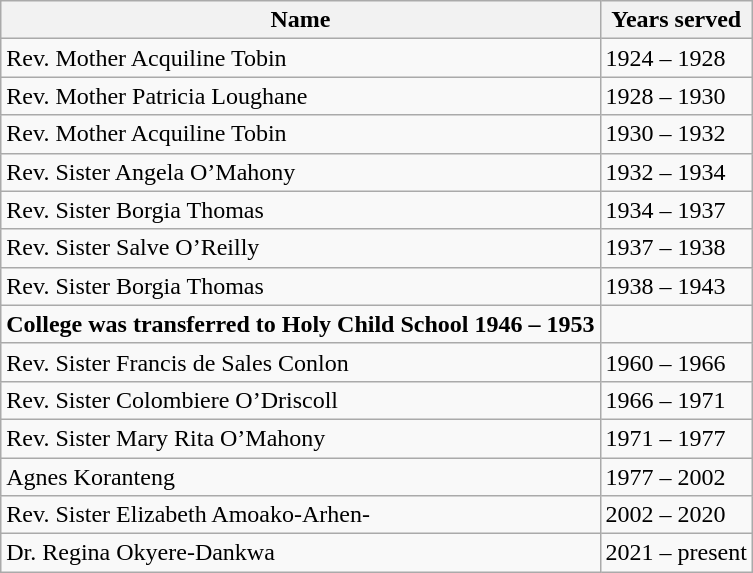<table class="wikitable">
<tr>
<th>Name</th>
<th>Years served</th>
</tr>
<tr>
<td>Rev. Mother Acquiline Tobin</td>
<td>1924 – 1928</td>
</tr>
<tr>
<td>Rev. Mother Patricia Loughane</td>
<td>1928 – 1930</td>
</tr>
<tr>
<td>Rev. Mother Acquiline Tobin</td>
<td>1930 – 1932</td>
</tr>
<tr>
<td>Rev. Sister Angela O’Mahony</td>
<td>1932 – 1934</td>
</tr>
<tr>
<td>Rev. Sister Borgia Thomas</td>
<td>1934 – 1937</td>
</tr>
<tr>
<td>Rev. Sister Salve O’Reilly</td>
<td>1937 – 1938</td>
</tr>
<tr>
<td>Rev. Sister Borgia Thomas</td>
<td>1938 – 1943</td>
</tr>
<tr>
<td><strong>College was transferred to Holy Child School 1946 – 1953</strong></td>
<td></td>
</tr>
<tr>
<td>Rev. Sister Francis de Sales Conlon</td>
<td>1960 – 1966</td>
</tr>
<tr>
<td>Rev. Sister Colombiere O’Driscoll</td>
<td>1966 – 1971</td>
</tr>
<tr>
<td>Rev. Sister Mary Rita O’Mahony</td>
<td>1971 – 1977</td>
</tr>
<tr>
<td>Agnes Koranteng</td>
<td>1977 – 2002</td>
</tr>
<tr>
<td>Rev. Sister Elizabeth Amoako-Arhen-</td>
<td>2002 – 2020</td>
</tr>
<tr>
<td>Dr. Regina Okyere-Dankwa</td>
<td>2021 – present</td>
</tr>
</table>
